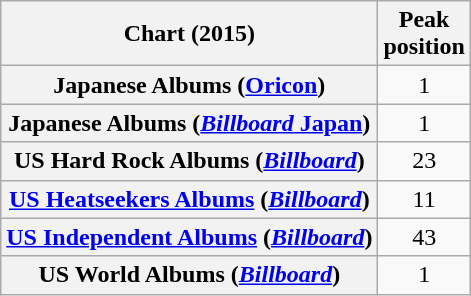<table class="wikitable sortable plainrowheaders" style="text-align:center">
<tr>
<th scope="col">Chart (2015)</th>
<th scope="col">Peak<br> position</th>
</tr>
<tr>
<th scope="row">Japanese Albums (<a href='#'>Oricon</a>)</th>
<td>1</td>
</tr>
<tr>
<th scope="row">Japanese Albums (<a href='#'><em>Billboard</em> Japan</a>)</th>
<td>1</td>
</tr>
<tr>
<th scope="row">US Hard Rock Albums (<a href='#'><em>Billboard</em></a>)</th>
<td>23</td>
</tr>
<tr>
<th scope="row"><a href='#'>US Heatseekers Albums</a>  (<a href='#'><em>Billboard</em></a>)</th>
<td>11</td>
</tr>
<tr>
<th scope="row"><a href='#'>US Independent Albums</a> (<a href='#'><em>Billboard</em></a>)</th>
<td>43</td>
</tr>
<tr>
<th scope="row">US World Albums (<a href='#'><em>Billboard</em></a>)</th>
<td>1</td>
</tr>
</table>
